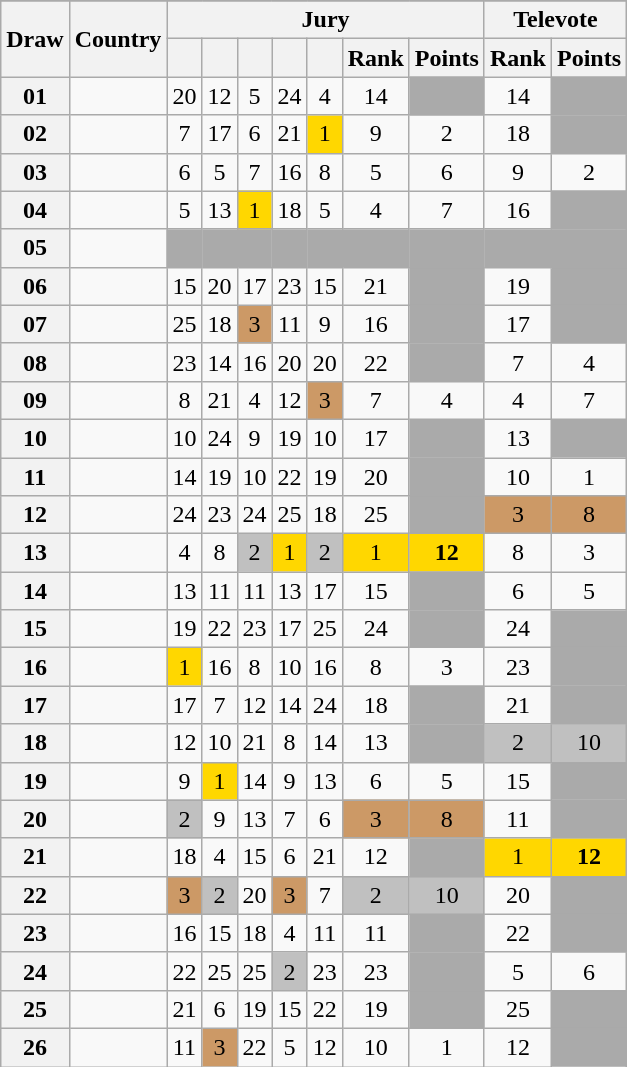<table class="sortable wikitable collapsible plainrowheaders" style="text-align:center;">
<tr>
</tr>
<tr>
<th scope="col" rowspan="2">Draw</th>
<th scope="col" rowspan="2">Country</th>
<th scope="col" colspan="7">Jury</th>
<th scope="col" colspan="2">Televote</th>
</tr>
<tr>
<th scope="col"><small></small></th>
<th scope="col"><small></small></th>
<th scope="col"><small></small></th>
<th scope="col"><small></small></th>
<th scope="col"><small></small></th>
<th scope="col">Rank</th>
<th scope="col">Points</th>
<th scope="col">Rank</th>
<th scope="col">Points</th>
</tr>
<tr>
<th scope="row" style="text-align:center;">01</th>
<td style="text-align:left;"></td>
<td>20</td>
<td>12</td>
<td>5</td>
<td>24</td>
<td>4</td>
<td>14</td>
<td style="background:#AAAAAA;"></td>
<td>14</td>
<td style="background:#AAAAAA;"></td>
</tr>
<tr>
<th scope="row" style="text-align:center;">02</th>
<td style="text-align:left;"></td>
<td>7</td>
<td>17</td>
<td>6</td>
<td>21</td>
<td style="background:gold;">1</td>
<td>9</td>
<td>2</td>
<td>18</td>
<td style="background:#AAAAAA;"></td>
</tr>
<tr>
<th scope="row" style="text-align:center;">03</th>
<td style="text-align:left;"></td>
<td>6</td>
<td>5</td>
<td>7</td>
<td>16</td>
<td>8</td>
<td>5</td>
<td>6</td>
<td>9</td>
<td>2</td>
</tr>
<tr>
<th scope="row" style="text-align:center;">04</th>
<td style="text-align:left;"></td>
<td>5</td>
<td>13</td>
<td style="background:gold;">1</td>
<td>18</td>
<td>5</td>
<td>4</td>
<td>7</td>
<td>16</td>
<td style="background:#AAAAAA;"></td>
</tr>
<tr class="sortbottom">
<th scope="row" style="text-align:center;">05</th>
<td style="text-align:left;"></td>
<td style="background:#AAAAAA;"></td>
<td style="background:#AAAAAA;"></td>
<td style="background:#AAAAAA;"></td>
<td style="background:#AAAAAA;"></td>
<td style="background:#AAAAAA;"></td>
<td style="background:#AAAAAA;"></td>
<td style="background:#AAAAAA;"></td>
<td style="background:#AAAAAA;"></td>
<td style="background:#AAAAAA;"></td>
</tr>
<tr>
<th scope="row" style="text-align:center;">06</th>
<td style="text-align:left;"></td>
<td>15</td>
<td>20</td>
<td>17</td>
<td>23</td>
<td>15</td>
<td>21</td>
<td style="background:#AAAAAA;"></td>
<td>19</td>
<td style="background:#AAAAAA;"></td>
</tr>
<tr>
<th scope="row" style="text-align:center;">07</th>
<td style="text-align:left;"></td>
<td>25</td>
<td>18</td>
<td style="background:#CC9966;">3</td>
<td>11</td>
<td>9</td>
<td>16</td>
<td style="background:#AAAAAA;"></td>
<td>17</td>
<td style="background:#AAAAAA;"></td>
</tr>
<tr>
<th scope="row" style="text-align:center;">08</th>
<td style="text-align:left;"></td>
<td>23</td>
<td>14</td>
<td>16</td>
<td>20</td>
<td>20</td>
<td>22</td>
<td style="background:#AAAAAA;"></td>
<td>7</td>
<td>4</td>
</tr>
<tr>
<th scope="row" style="text-align:center;">09</th>
<td style="text-align:left;"></td>
<td>8</td>
<td>21</td>
<td>4</td>
<td>12</td>
<td style="background:#CC9966;">3</td>
<td>7</td>
<td>4</td>
<td>4</td>
<td>7</td>
</tr>
<tr>
<th scope="row" style="text-align:center;">10</th>
<td style="text-align:left;"></td>
<td>10</td>
<td>24</td>
<td>9</td>
<td>19</td>
<td>10</td>
<td>17</td>
<td style="background:#AAAAAA;"></td>
<td>13</td>
<td style="background:#AAAAAA;"></td>
</tr>
<tr>
<th scope="row" style="text-align:center;">11</th>
<td style="text-align:left;"></td>
<td>14</td>
<td>19</td>
<td>10</td>
<td>22</td>
<td>19</td>
<td>20</td>
<td style="background:#AAAAAA;"></td>
<td>10</td>
<td>1</td>
</tr>
<tr>
<th scope="row" style="text-align:center;">12</th>
<td style="text-align:left;"></td>
<td>24</td>
<td>23</td>
<td>24</td>
<td>25</td>
<td>18</td>
<td>25</td>
<td style="background:#AAAAAA;"></td>
<td style="background:#CC9966;">3</td>
<td style="background:#CC9966;">8</td>
</tr>
<tr>
<th scope="row" style="text-align:center;">13</th>
<td style="text-align:left;"></td>
<td>4</td>
<td>8</td>
<td style="background:silver;">2</td>
<td style="background:gold;">1</td>
<td style="background:silver;">2</td>
<td style="background:gold;">1</td>
<td style="background:gold;"><strong>12</strong></td>
<td>8</td>
<td>3</td>
</tr>
<tr>
<th scope="row" style="text-align:center;">14</th>
<td style="text-align:left;"></td>
<td>13</td>
<td>11</td>
<td>11</td>
<td>13</td>
<td>17</td>
<td>15</td>
<td style="background:#AAAAAA;"></td>
<td>6</td>
<td>5</td>
</tr>
<tr>
<th scope="row" style="text-align:center;">15</th>
<td style="text-align:left;"></td>
<td>19</td>
<td>22</td>
<td>23</td>
<td>17</td>
<td>25</td>
<td>24</td>
<td style="background:#AAAAAA;"></td>
<td>24</td>
<td style="background:#AAAAAA;"></td>
</tr>
<tr>
<th scope="row" style="text-align:center;">16</th>
<td style="text-align:left;"></td>
<td style="background:gold;">1</td>
<td>16</td>
<td>8</td>
<td>10</td>
<td>16</td>
<td>8</td>
<td>3</td>
<td>23</td>
<td style="background:#AAAAAA;"></td>
</tr>
<tr>
<th scope="row" style="text-align:center;">17</th>
<td style="text-align:left;"></td>
<td>17</td>
<td>7</td>
<td>12</td>
<td>14</td>
<td>24</td>
<td>18</td>
<td style="background:#AAAAAA;"></td>
<td>21</td>
<td style="background:#AAAAAA;"></td>
</tr>
<tr>
<th scope="row" style="text-align:center;">18</th>
<td style="text-align:left;"></td>
<td>12</td>
<td>10</td>
<td>21</td>
<td>8</td>
<td>14</td>
<td>13</td>
<td style="background:#AAAAAA;"></td>
<td style="background:silver;">2</td>
<td style="background:silver;">10</td>
</tr>
<tr>
<th scope="row" style="text-align:center;">19</th>
<td style="text-align:left;"></td>
<td>9</td>
<td style="background:gold;">1</td>
<td>14</td>
<td>9</td>
<td>13</td>
<td>6</td>
<td>5</td>
<td>15</td>
<td style="background:#AAAAAA;"></td>
</tr>
<tr>
<th scope="row" style="text-align:center;">20</th>
<td style="text-align:left;"></td>
<td style="background:silver;">2</td>
<td>9</td>
<td>13</td>
<td>7</td>
<td>6</td>
<td style="background:#CC9966;">3</td>
<td style="background:#CC9966;">8</td>
<td>11</td>
<td style="background:#AAAAAA;"></td>
</tr>
<tr>
<th scope="row" style="text-align:center;">21</th>
<td style="text-align:left;"></td>
<td>18</td>
<td>4</td>
<td>15</td>
<td>6</td>
<td>21</td>
<td>12</td>
<td style="background:#AAAAAA;"></td>
<td style="background:gold;">1</td>
<td style="background:gold;"><strong>12</strong></td>
</tr>
<tr>
<th scope="row" style="text-align:center;">22</th>
<td style="text-align:left;"></td>
<td style="background:#CC9966;">3</td>
<td style="background:silver;">2</td>
<td>20</td>
<td style="background:#CC9966;">3</td>
<td>7</td>
<td style="background:silver;">2</td>
<td style="background:silver;">10</td>
<td>20</td>
<td style="background:#AAAAAA;"></td>
</tr>
<tr>
<th scope="row" style="text-align:center;">23</th>
<td style="text-align:left;"></td>
<td>16</td>
<td>15</td>
<td>18</td>
<td>4</td>
<td>11</td>
<td>11</td>
<td style="background:#AAAAAA;"></td>
<td>22</td>
<td style="background:#AAAAAA;"></td>
</tr>
<tr>
<th scope="row" style="text-align:center;">24</th>
<td style="text-align:left;"></td>
<td>22</td>
<td>25</td>
<td>25</td>
<td style="background:silver;">2</td>
<td>23</td>
<td>23</td>
<td style="background:#AAAAAA;"></td>
<td>5</td>
<td>6</td>
</tr>
<tr>
<th scope="row" style="text-align:center;">25</th>
<td style="text-align:left;"></td>
<td>21</td>
<td>6</td>
<td>19</td>
<td>15</td>
<td>22</td>
<td>19</td>
<td style="background:#AAAAAA;"></td>
<td>25</td>
<td style="background:#AAAAAA;"></td>
</tr>
<tr>
<th scope="row" style="text-align:center;">26</th>
<td style="text-align:left;"></td>
<td>11</td>
<td style="background:#CC9966;">3</td>
<td>22</td>
<td>5</td>
<td>12</td>
<td>10</td>
<td>1</td>
<td>12</td>
<td style="background:#AAAAAA;"></td>
</tr>
</table>
